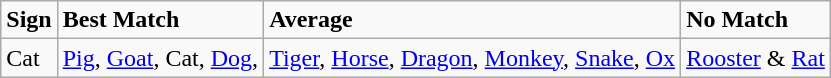<table class="wikitable" style="font-size:100%">
<tr>
<td><strong>Sign</strong></td>
<td><strong>Best Match</strong></td>
<td><strong>Average</strong></td>
<td><strong>No Match</strong></td>
</tr>
<tr>
<td>Cat</td>
<td><a href='#'>Pig</a>, <a href='#'>Goat</a>, Cat, <a href='#'>Dog</a>,</td>
<td><a href='#'>Tiger</a>, <a href='#'>Horse</a>, <a href='#'>Dragon</a>, <a href='#'>Monkey</a>, <a href='#'>Snake</a>, <a href='#'>Ox</a></td>
<td><a href='#'>Rooster</a> & <a href='#'>Rat</a></td>
</tr>
</table>
